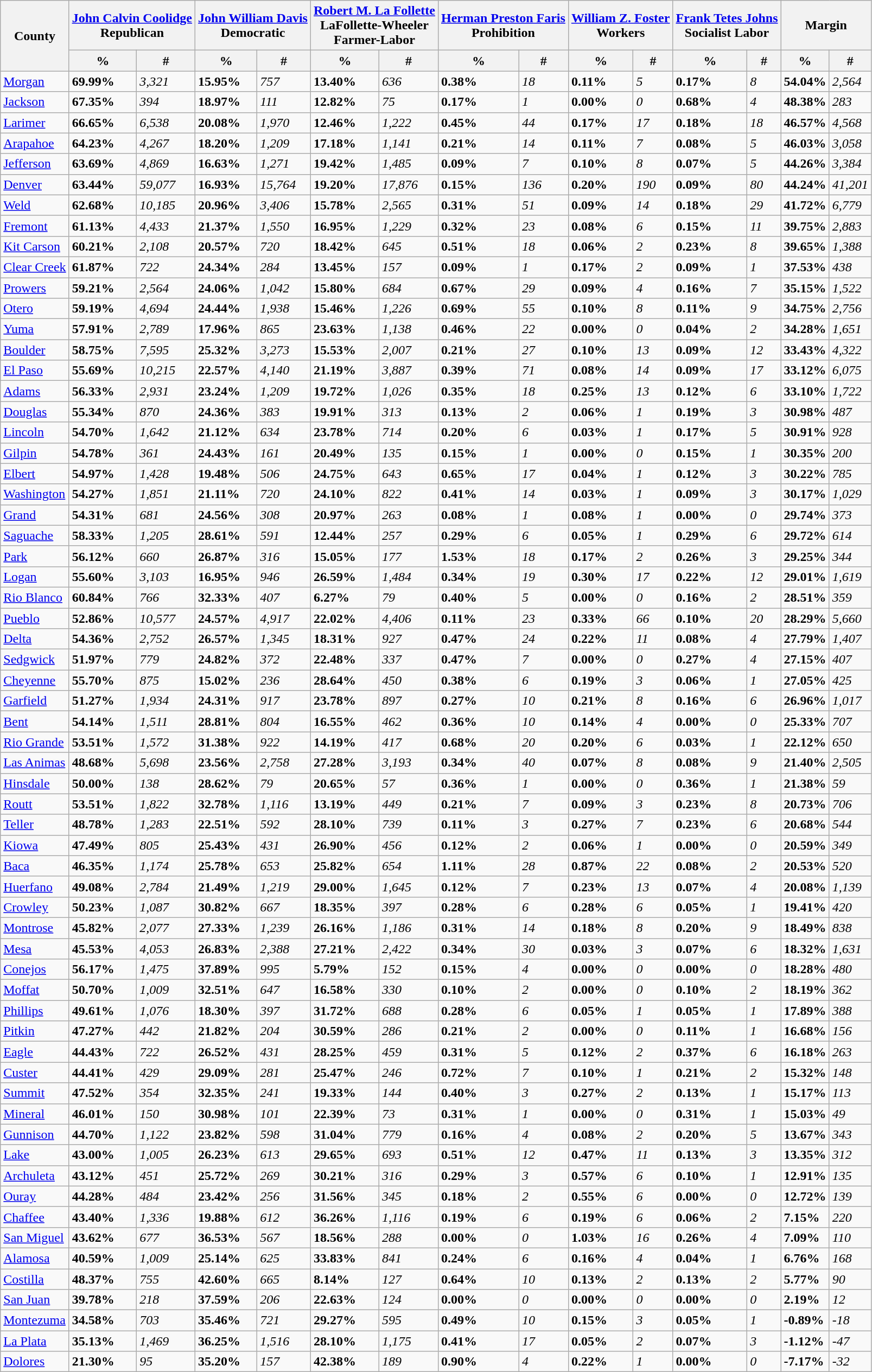<table class="wikitable sortable">
<tr>
<th rowspan="2">County</th>
<th colspan="2"><a href='#'>John Calvin Coolidge</a><br>Republican</th>
<th colspan="2"><a href='#'>John William Davis</a><br>Democratic</th>
<th colspan="2"><a href='#'>Robert M. La Follette</a><br>LaFollette-Wheeler<br>Farmer-Labor</th>
<th colspan="2"><a href='#'>Herman Preston Faris</a><br>Prohibition</th>
<th colspan="2"><a href='#'>William Z. Foster</a><br>Workers</th>
<th colspan="2"><a href='#'>Frank Tetes Johns</a><br>Socialist Labor</th>
<th colspan="2">Margin</th>
</tr>
<tr>
<th data-sort-type="number">%</th>
<th data-sort-type="number">#</th>
<th data-sort-type="number">%</th>
<th data-sort-type="number">#</th>
<th data-sort-type="number">%</th>
<th data-sort-type="number">#</th>
<th data-sort-type="number">%</th>
<th data-sort-type="number">#</th>
<th data-sort-type="number">%</th>
<th data-sort-type="number">#</th>
<th data-sort-type="number">%</th>
<th data-sort-type="number">#</th>
<th data-sort-type="number">%</th>
<th data-sort-type="number">#</th>
</tr>
<tr>
<td><a href='#'>Morgan</a></td>
<td><strong>69.99%</strong></td>
<td><em>3,321</em></td>
<td><strong>15.95%</strong></td>
<td><em>757</em></td>
<td><strong>13.40%</strong></td>
<td><em>636</em></td>
<td><strong>0.38%</strong></td>
<td><em>18</em></td>
<td><strong>0.11%</strong></td>
<td><em>5</em></td>
<td><strong>0.17%</strong></td>
<td><em>8</em></td>
<td><strong>54.04%</strong></td>
<td><em>2,564</em></td>
</tr>
<tr>
<td><a href='#'>Jackson</a></td>
<td><strong>67.35%</strong></td>
<td><em>394</em></td>
<td><strong>18.97%</strong></td>
<td><em>111</em></td>
<td><strong>12.82%</strong></td>
<td><em>75</em></td>
<td><strong>0.17%</strong></td>
<td><em>1</em></td>
<td><strong>0.00%</strong></td>
<td><em>0</em></td>
<td><strong>0.68%</strong></td>
<td><em>4</em></td>
<td><strong>48.38%</strong></td>
<td><em>283</em></td>
</tr>
<tr>
<td><a href='#'>Larimer</a></td>
<td><strong>66.65%</strong></td>
<td><em>6,538</em></td>
<td><strong>20.08%</strong></td>
<td><em>1,970</em></td>
<td><strong>12.46%</strong></td>
<td><em>1,222</em></td>
<td><strong>0.45%</strong></td>
<td><em>44</em></td>
<td><strong>0.17%</strong></td>
<td><em>17</em></td>
<td><strong>0.18%</strong></td>
<td><em>18</em></td>
<td><strong>46.57%</strong></td>
<td><em>4,568</em></td>
</tr>
<tr>
<td><a href='#'>Arapahoe</a></td>
<td><strong>64.23%</strong></td>
<td><em>4,267</em></td>
<td><strong>18.20%</strong></td>
<td><em>1,209</em></td>
<td><strong>17.18%</strong></td>
<td><em>1,141</em></td>
<td><strong>0.21%</strong></td>
<td><em>14</em></td>
<td><strong>0.11%</strong></td>
<td><em>7</em></td>
<td><strong>0.08%</strong></td>
<td><em>5</em></td>
<td><strong>46.03%</strong></td>
<td><em>3,058</em></td>
</tr>
<tr>
<td><a href='#'>Jefferson</a></td>
<td><strong>63.69%</strong></td>
<td><em>4,869</em></td>
<td><strong>16.63%</strong></td>
<td><em>1,271</em></td>
<td><strong>19.42%</strong></td>
<td><em>1,485</em></td>
<td><strong>0.09%</strong></td>
<td><em>7</em></td>
<td><strong>0.10%</strong></td>
<td><em>8</em></td>
<td><strong>0.07%</strong></td>
<td><em>5</em></td>
<td><strong>44.26%</strong></td>
<td><em>3,384</em></td>
</tr>
<tr>
<td><a href='#'>Denver</a></td>
<td><strong>63.44%</strong></td>
<td><em>59,077</em></td>
<td><strong>16.93%</strong></td>
<td><em>15,764</em></td>
<td><strong>19.20%</strong></td>
<td><em>17,876</em></td>
<td><strong>0.15%</strong></td>
<td><em>136</em></td>
<td><strong>0.20%</strong></td>
<td><em>190</em></td>
<td><strong>0.09%</strong></td>
<td><em>80</em></td>
<td><strong>44.24%</strong></td>
<td><em>41,201</em></td>
</tr>
<tr>
<td><a href='#'>Weld</a></td>
<td><strong>62.68%</strong></td>
<td><em>10,185</em></td>
<td><strong>20.96%</strong></td>
<td><em>3,406</em></td>
<td><strong>15.78%</strong></td>
<td><em>2,565</em></td>
<td><strong>0.31%</strong></td>
<td><em>51</em></td>
<td><strong>0.09%</strong></td>
<td><em>14</em></td>
<td><strong>0.18%</strong></td>
<td><em>29</em></td>
<td><strong>41.72%</strong></td>
<td><em>6,779</em></td>
</tr>
<tr>
<td><a href='#'>Fremont</a></td>
<td><strong>61.13%</strong></td>
<td><em>4,433</em></td>
<td><strong>21.37%</strong></td>
<td><em>1,550</em></td>
<td><strong>16.95%</strong></td>
<td><em>1,229</em></td>
<td><strong>0.32%</strong></td>
<td><em>23</em></td>
<td><strong>0.08%</strong></td>
<td><em>6</em></td>
<td><strong>0.15%</strong></td>
<td><em>11</em></td>
<td><strong>39.75%</strong></td>
<td><em>2,883</em></td>
</tr>
<tr>
<td><a href='#'>Kit Carson</a></td>
<td><strong>60.21%</strong></td>
<td><em>2,108</em></td>
<td><strong>20.57%</strong></td>
<td><em>720</em></td>
<td><strong>18.42%</strong></td>
<td><em>645</em></td>
<td><strong>0.51%</strong></td>
<td><em>18</em></td>
<td><strong>0.06%</strong></td>
<td><em>2</em></td>
<td><strong>0.23%</strong></td>
<td><em>8</em></td>
<td><strong>39.65%</strong></td>
<td><em>1,388</em></td>
</tr>
<tr>
<td><a href='#'>Clear Creek</a></td>
<td><strong>61.87%</strong></td>
<td><em>722</em></td>
<td><strong>24.34%</strong></td>
<td><em>284</em></td>
<td><strong>13.45%</strong></td>
<td><em>157</em></td>
<td><strong>0.09%</strong></td>
<td><em>1</em></td>
<td><strong>0.17%</strong></td>
<td><em>2</em></td>
<td><strong>0.09%</strong></td>
<td><em>1</em></td>
<td><strong>37.53%</strong></td>
<td><em>438</em></td>
</tr>
<tr>
<td><a href='#'>Prowers</a></td>
<td><strong>59.21%</strong></td>
<td><em>2,564</em></td>
<td><strong>24.06%</strong></td>
<td><em>1,042</em></td>
<td><strong>15.80%</strong></td>
<td><em>684</em></td>
<td><strong>0.67%</strong></td>
<td><em>29</em></td>
<td><strong>0.09%</strong></td>
<td><em>4</em></td>
<td><strong>0.16%</strong></td>
<td><em>7</em></td>
<td><strong>35.15%</strong></td>
<td><em>1,522</em></td>
</tr>
<tr>
<td><a href='#'>Otero</a></td>
<td><strong>59.19%</strong></td>
<td><em>4,694</em></td>
<td><strong>24.44%</strong></td>
<td><em>1,938</em></td>
<td><strong>15.46%</strong></td>
<td><em>1,226</em></td>
<td><strong>0.69%</strong></td>
<td><em>55</em></td>
<td><strong>0.10%</strong></td>
<td><em>8</em></td>
<td><strong>0.11%</strong></td>
<td><em>9</em></td>
<td><strong>34.75%</strong></td>
<td><em>2,756</em></td>
</tr>
<tr>
<td><a href='#'>Yuma</a></td>
<td><strong>57.91%</strong></td>
<td><em>2,789</em></td>
<td><strong>17.96%</strong></td>
<td><em>865</em></td>
<td><strong>23.63%</strong></td>
<td><em>1,138</em></td>
<td><strong>0.46%</strong></td>
<td><em>22</em></td>
<td><strong>0.00%</strong></td>
<td><em>0</em></td>
<td><strong>0.04%</strong></td>
<td><em>2</em></td>
<td><strong>34.28%</strong></td>
<td><em>1,651</em></td>
</tr>
<tr>
<td><a href='#'>Boulder</a></td>
<td><strong>58.75%</strong></td>
<td><em>7,595</em></td>
<td><strong>25.32%</strong></td>
<td><em>3,273</em></td>
<td><strong>15.53%</strong></td>
<td><em>2,007</em></td>
<td><strong>0.21%</strong></td>
<td><em>27</em></td>
<td><strong>0.10%</strong></td>
<td><em>13</em></td>
<td><strong>0.09%</strong></td>
<td><em>12</em></td>
<td><strong>33.43%</strong></td>
<td><em>4,322</em></td>
</tr>
<tr>
<td><a href='#'>El Paso</a></td>
<td><strong>55.69%</strong></td>
<td><em>10,215</em></td>
<td><strong>22.57%</strong></td>
<td><em>4,140</em></td>
<td><strong>21.19%</strong></td>
<td><em>3,887</em></td>
<td><strong>0.39%</strong></td>
<td><em>71</em></td>
<td><strong>0.08%</strong></td>
<td><em>14</em></td>
<td><strong>0.09%</strong></td>
<td><em>17</em></td>
<td><strong>33.12%</strong></td>
<td><em>6,075</em></td>
</tr>
<tr>
<td><a href='#'>Adams</a></td>
<td><strong>56.33%</strong></td>
<td><em>2,931</em></td>
<td><strong>23.24%</strong></td>
<td><em>1,209</em></td>
<td><strong>19.72%</strong></td>
<td><em>1,026</em></td>
<td><strong>0.35%</strong></td>
<td><em>18</em></td>
<td><strong>0.25%</strong></td>
<td><em>13</em></td>
<td><strong>0.12%</strong></td>
<td><em>6</em></td>
<td><strong>33.10%</strong></td>
<td><em>1,722</em></td>
</tr>
<tr>
<td><a href='#'>Douglas</a></td>
<td><strong>55.34%</strong></td>
<td><em>870</em></td>
<td><strong>24.36%</strong></td>
<td><em>383</em></td>
<td><strong>19.91%</strong></td>
<td><em>313</em></td>
<td><strong>0.13%</strong></td>
<td><em>2</em></td>
<td><strong>0.06%</strong></td>
<td><em>1</em></td>
<td><strong>0.19%</strong></td>
<td><em>3</em></td>
<td><strong>30.98%</strong></td>
<td><em>487</em></td>
</tr>
<tr>
<td><a href='#'>Lincoln</a></td>
<td><strong>54.70%</strong></td>
<td><em>1,642</em></td>
<td><strong>21.12%</strong></td>
<td><em>634</em></td>
<td><strong>23.78%</strong></td>
<td><em>714</em></td>
<td><strong>0.20%</strong></td>
<td><em>6</em></td>
<td><strong>0.03%</strong></td>
<td><em>1</em></td>
<td><strong>0.17%</strong></td>
<td><em>5</em></td>
<td><strong>30.91%</strong></td>
<td><em>928</em></td>
</tr>
<tr>
<td><a href='#'>Gilpin</a></td>
<td><strong>54.78%</strong></td>
<td><em>361</em></td>
<td><strong>24.43%</strong></td>
<td><em>161</em></td>
<td><strong>20.49%</strong></td>
<td><em>135</em></td>
<td><strong>0.15%</strong></td>
<td><em>1</em></td>
<td><strong>0.00%</strong></td>
<td><em>0</em></td>
<td><strong>0.15%</strong></td>
<td><em>1</em></td>
<td><strong>30.35%</strong></td>
<td><em>200</em></td>
</tr>
<tr>
<td><a href='#'>Elbert</a></td>
<td><strong>54.97%</strong></td>
<td><em>1,428</em></td>
<td><strong>19.48%</strong></td>
<td><em>506</em></td>
<td><strong>24.75%</strong></td>
<td><em>643</em></td>
<td><strong>0.65%</strong></td>
<td><em>17</em></td>
<td><strong>0.04%</strong></td>
<td><em>1</em></td>
<td><strong>0.12%</strong></td>
<td><em>3</em></td>
<td><strong>30.22%</strong></td>
<td><em>785</em></td>
</tr>
<tr>
<td><a href='#'>Washington</a></td>
<td><strong>54.27%</strong></td>
<td><em>1,851</em></td>
<td><strong>21.11%</strong></td>
<td><em>720</em></td>
<td><strong>24.10%</strong></td>
<td><em>822</em></td>
<td><strong>0.41%</strong></td>
<td><em>14</em></td>
<td><strong>0.03%</strong></td>
<td><em>1</em></td>
<td><strong>0.09%</strong></td>
<td><em>3</em></td>
<td><strong>30.17%</strong></td>
<td><em>1,029</em></td>
</tr>
<tr>
<td><a href='#'>Grand</a></td>
<td><strong>54.31%</strong></td>
<td><em>681</em></td>
<td><strong>24.56%</strong></td>
<td><em>308</em></td>
<td><strong>20.97%</strong></td>
<td><em>263</em></td>
<td><strong>0.08%</strong></td>
<td><em>1</em></td>
<td><strong>0.08%</strong></td>
<td><em>1</em></td>
<td><strong>0.00%</strong></td>
<td><em>0</em></td>
<td><strong>29.74%</strong></td>
<td><em>373</em></td>
</tr>
<tr>
<td><a href='#'>Saguache</a></td>
<td><strong>58.33%</strong></td>
<td><em>1,205</em></td>
<td><strong>28.61%</strong></td>
<td><em>591</em></td>
<td><strong>12.44%</strong></td>
<td><em>257</em></td>
<td><strong>0.29%</strong></td>
<td><em>6</em></td>
<td><strong>0.05%</strong></td>
<td><em>1</em></td>
<td><strong>0.29%</strong></td>
<td><em>6</em></td>
<td><strong>29.72%</strong></td>
<td><em>614</em></td>
</tr>
<tr>
<td><a href='#'>Park</a></td>
<td><strong>56.12%</strong></td>
<td><em>660</em></td>
<td><strong>26.87%</strong></td>
<td><em>316</em></td>
<td><strong>15.05%</strong></td>
<td><em>177</em></td>
<td><strong>1.53%</strong></td>
<td><em>18</em></td>
<td><strong>0.17%</strong></td>
<td><em>2</em></td>
<td><strong>0.26%</strong></td>
<td><em>3</em></td>
<td><strong>29.25%</strong></td>
<td><em>344</em></td>
</tr>
<tr>
<td><a href='#'>Logan</a></td>
<td><strong>55.60%</strong></td>
<td><em>3,103</em></td>
<td><strong>16.95%</strong></td>
<td><em>946</em></td>
<td><strong>26.59%</strong></td>
<td><em>1,484</em></td>
<td><strong>0.34%</strong></td>
<td><em>19</em></td>
<td><strong>0.30%</strong></td>
<td><em>17</em></td>
<td><strong>0.22%</strong></td>
<td><em>12</em></td>
<td><strong>29.01%</strong></td>
<td><em>1,619</em></td>
</tr>
<tr>
<td><a href='#'>Rio Blanco</a></td>
<td><strong>60.84%</strong></td>
<td><em>766</em></td>
<td><strong>32.33%</strong></td>
<td><em>407</em></td>
<td><strong>6.27%</strong></td>
<td><em>79</em></td>
<td><strong>0.40%</strong></td>
<td><em>5</em></td>
<td><strong>0.00%</strong></td>
<td><em>0</em></td>
<td><strong>0.16%</strong></td>
<td><em>2</em></td>
<td><strong>28.51%</strong></td>
<td><em>359</em></td>
</tr>
<tr>
<td><a href='#'>Pueblo</a></td>
<td><strong>52.86%</strong></td>
<td><em>10,577</em></td>
<td><strong>24.57%</strong></td>
<td><em>4,917</em></td>
<td><strong>22.02%</strong></td>
<td><em>4,406</em></td>
<td><strong>0.11%</strong></td>
<td><em>23</em></td>
<td><strong>0.33%</strong></td>
<td><em>66</em></td>
<td><strong>0.10%</strong></td>
<td><em>20</em></td>
<td><strong>28.29%</strong></td>
<td><em>5,660</em></td>
</tr>
<tr>
<td><a href='#'>Delta</a></td>
<td><strong>54.36%</strong></td>
<td><em>2,752</em></td>
<td><strong>26.57%</strong></td>
<td><em>1,345</em></td>
<td><strong>18.31%</strong></td>
<td><em>927</em></td>
<td><strong>0.47%</strong></td>
<td><em>24</em></td>
<td><strong>0.22%</strong></td>
<td><em>11</em></td>
<td><strong>0.08%</strong></td>
<td><em>4</em></td>
<td><strong>27.79%</strong></td>
<td><em>1,407</em></td>
</tr>
<tr>
<td><a href='#'>Sedgwick</a></td>
<td><strong>51.97%</strong></td>
<td><em>779</em></td>
<td><strong>24.82%</strong></td>
<td><em>372</em></td>
<td><strong>22.48%</strong></td>
<td><em>337</em></td>
<td><strong>0.47%</strong></td>
<td><em>7</em></td>
<td><strong>0.00%</strong></td>
<td><em>0</em></td>
<td><strong>0.27%</strong></td>
<td><em>4</em></td>
<td><strong>27.15%</strong></td>
<td><em>407</em></td>
</tr>
<tr>
<td><a href='#'>Cheyenne</a></td>
<td><strong>55.70%</strong></td>
<td><em>875</em></td>
<td><strong>15.02%</strong></td>
<td><em>236</em></td>
<td><strong>28.64%</strong></td>
<td><em>450</em></td>
<td><strong>0.38%</strong></td>
<td><em>6</em></td>
<td><strong>0.19%</strong></td>
<td><em>3</em></td>
<td><strong>0.06%</strong></td>
<td><em>1</em></td>
<td><strong>27.05%</strong></td>
<td><em>425</em></td>
</tr>
<tr>
<td><a href='#'>Garfield</a></td>
<td><strong>51.27%</strong></td>
<td><em>1,934</em></td>
<td><strong>24.31%</strong></td>
<td><em>917</em></td>
<td><strong>23.78%</strong></td>
<td><em>897</em></td>
<td><strong>0.27%</strong></td>
<td><em>10</em></td>
<td><strong>0.21%</strong></td>
<td><em>8</em></td>
<td><strong>0.16%</strong></td>
<td><em>6</em></td>
<td><strong>26.96%</strong></td>
<td><em>1,017</em></td>
</tr>
<tr>
<td><a href='#'>Bent</a></td>
<td><strong>54.14%</strong></td>
<td><em>1,511</em></td>
<td><strong>28.81%</strong></td>
<td><em>804</em></td>
<td><strong>16.55%</strong></td>
<td><em>462</em></td>
<td><strong>0.36%</strong></td>
<td><em>10</em></td>
<td><strong>0.14%</strong></td>
<td><em>4</em></td>
<td><strong>0.00%</strong></td>
<td><em>0</em></td>
<td><strong>25.33%</strong></td>
<td><em>707</em></td>
</tr>
<tr>
<td><a href='#'>Rio Grande</a></td>
<td><strong>53.51%</strong></td>
<td><em>1,572</em></td>
<td><strong>31.38%</strong></td>
<td><em>922</em></td>
<td><strong>14.19%</strong></td>
<td><em>417</em></td>
<td><strong>0.68%</strong></td>
<td><em>20</em></td>
<td><strong>0.20%</strong></td>
<td><em>6</em></td>
<td><strong>0.03%</strong></td>
<td><em>1</em></td>
<td><strong>22.12%</strong></td>
<td><em>650</em></td>
</tr>
<tr>
<td><a href='#'>Las Animas</a></td>
<td><strong>48.68%</strong></td>
<td><em>5,698</em></td>
<td><strong>23.56%</strong></td>
<td><em>2,758</em></td>
<td><strong>27.28%</strong></td>
<td><em>3,193</em></td>
<td><strong>0.34%</strong></td>
<td><em>40</em></td>
<td><strong>0.07%</strong></td>
<td><em>8</em></td>
<td><strong>0.08%</strong></td>
<td><em>9</em></td>
<td><strong>21.40%</strong></td>
<td><em>2,505</em></td>
</tr>
<tr>
<td><a href='#'>Hinsdale</a></td>
<td><strong>50.00%</strong></td>
<td><em>138</em></td>
<td><strong>28.62%</strong></td>
<td><em>79</em></td>
<td><strong>20.65%</strong></td>
<td><em>57</em></td>
<td><strong>0.36%</strong></td>
<td><em>1</em></td>
<td><strong>0.00%</strong></td>
<td><em>0</em></td>
<td><strong>0.36%</strong></td>
<td><em>1</em></td>
<td><strong>21.38%</strong></td>
<td><em>59</em></td>
</tr>
<tr>
<td><a href='#'>Routt</a></td>
<td><strong>53.51%</strong></td>
<td><em>1,822</em></td>
<td><strong>32.78%</strong></td>
<td><em>1,116</em></td>
<td><strong>13.19%</strong></td>
<td><em>449</em></td>
<td><strong>0.21%</strong></td>
<td><em>7</em></td>
<td><strong>0.09%</strong></td>
<td><em>3</em></td>
<td><strong>0.23%</strong></td>
<td><em>8</em></td>
<td><strong>20.73%</strong></td>
<td><em>706</em></td>
</tr>
<tr>
<td><a href='#'>Teller</a></td>
<td><strong>48.78%</strong></td>
<td><em>1,283</em></td>
<td><strong>22.51%</strong></td>
<td><em>592</em></td>
<td><strong>28.10%</strong></td>
<td><em>739</em></td>
<td><strong>0.11%</strong></td>
<td><em>3</em></td>
<td><strong>0.27%</strong></td>
<td><em>7</em></td>
<td><strong>0.23%</strong></td>
<td><em>6</em></td>
<td><strong>20.68%</strong></td>
<td><em>544</em></td>
</tr>
<tr>
<td><a href='#'>Kiowa</a></td>
<td><strong>47.49%</strong></td>
<td><em>805</em></td>
<td><strong>25.43%</strong></td>
<td><em>431</em></td>
<td><strong>26.90%</strong></td>
<td><em>456</em></td>
<td><strong>0.12%</strong></td>
<td><em>2</em></td>
<td><strong>0.06%</strong></td>
<td><em>1</em></td>
<td><strong>0.00%</strong></td>
<td><em>0</em></td>
<td><strong>20.59%</strong></td>
<td><em>349</em></td>
</tr>
<tr>
<td><a href='#'>Baca</a></td>
<td><strong>46.35%</strong></td>
<td><em>1,174</em></td>
<td><strong>25.78%</strong></td>
<td><em>653</em></td>
<td><strong>25.82%</strong></td>
<td><em>654</em></td>
<td><strong>1.11%</strong></td>
<td><em>28</em></td>
<td><strong>0.87%</strong></td>
<td><em>22</em></td>
<td><strong>0.08%</strong></td>
<td><em>2</em></td>
<td><strong>20.53%</strong></td>
<td><em>520</em></td>
</tr>
<tr>
<td><a href='#'>Huerfano</a></td>
<td><strong>49.08%</strong></td>
<td><em>2,784</em></td>
<td><strong>21.49%</strong></td>
<td><em>1,219</em></td>
<td><strong>29.00%</strong></td>
<td><em>1,645</em></td>
<td><strong>0.12%</strong></td>
<td><em>7</em></td>
<td><strong>0.23%</strong></td>
<td><em>13</em></td>
<td><strong>0.07%</strong></td>
<td><em>4</em></td>
<td><strong>20.08%</strong></td>
<td><em>1,139</em></td>
</tr>
<tr>
<td><a href='#'>Crowley</a></td>
<td><strong>50.23%</strong></td>
<td><em>1,087</em></td>
<td><strong>30.82%</strong></td>
<td><em>667</em></td>
<td><strong>18.35%</strong></td>
<td><em>397</em></td>
<td><strong>0.28%</strong></td>
<td><em>6</em></td>
<td><strong>0.28%</strong></td>
<td><em>6</em></td>
<td><strong>0.05%</strong></td>
<td><em>1</em></td>
<td><strong>19.41%</strong></td>
<td><em>420</em></td>
</tr>
<tr>
<td><a href='#'>Montrose</a></td>
<td><strong>45.82%</strong></td>
<td><em>2,077</em></td>
<td><strong>27.33%</strong></td>
<td><em>1,239</em></td>
<td><strong>26.16%</strong></td>
<td><em>1,186</em></td>
<td><strong>0.31%</strong></td>
<td><em>14</em></td>
<td><strong>0.18%</strong></td>
<td><em>8</em></td>
<td><strong>0.20%</strong></td>
<td><em>9</em></td>
<td><strong>18.49%</strong></td>
<td><em>838</em></td>
</tr>
<tr>
<td><a href='#'>Mesa</a></td>
<td><strong>45.53%</strong></td>
<td><em>4,053</em></td>
<td><strong>26.83%</strong></td>
<td><em>2,388</em></td>
<td><strong>27.21%</strong></td>
<td><em>2,422</em></td>
<td><strong>0.34%</strong></td>
<td><em>30</em></td>
<td><strong>0.03%</strong></td>
<td><em>3</em></td>
<td><strong>0.07%</strong></td>
<td><em>6</em></td>
<td><strong>18.32%</strong></td>
<td><em>1,631</em></td>
</tr>
<tr>
<td><a href='#'>Conejos</a></td>
<td><strong>56.17%</strong></td>
<td><em>1,475</em></td>
<td><strong>37.89%</strong></td>
<td><em>995</em></td>
<td><strong>5.79%</strong></td>
<td><em>152</em></td>
<td><strong>0.15%</strong></td>
<td><em>4</em></td>
<td><strong>0.00%</strong></td>
<td><em>0</em></td>
<td><strong>0.00%</strong></td>
<td><em>0</em></td>
<td><strong>18.28%</strong></td>
<td><em>480</em></td>
</tr>
<tr>
<td><a href='#'>Moffat</a></td>
<td><strong>50.70%</strong></td>
<td><em>1,009</em></td>
<td><strong>32.51%</strong></td>
<td><em>647</em></td>
<td><strong>16.58%</strong></td>
<td><em>330</em></td>
<td><strong>0.10%</strong></td>
<td><em>2</em></td>
<td><strong>0.00%</strong></td>
<td><em>0</em></td>
<td><strong>0.10%</strong></td>
<td><em>2</em></td>
<td><strong>18.19%</strong></td>
<td><em>362</em></td>
</tr>
<tr>
<td><a href='#'>Phillips</a></td>
<td><strong>49.61%</strong></td>
<td><em>1,076</em></td>
<td><strong>18.30%</strong></td>
<td><em>397</em></td>
<td><strong>31.72%</strong></td>
<td><em>688</em></td>
<td><strong>0.28%</strong></td>
<td><em>6</em></td>
<td><strong>0.05%</strong></td>
<td><em>1</em></td>
<td><strong>0.05%</strong></td>
<td><em>1</em></td>
<td><strong>17.89%</strong></td>
<td><em>388</em></td>
</tr>
<tr>
<td><a href='#'>Pitkin</a></td>
<td><strong>47.27%</strong></td>
<td><em>442</em></td>
<td><strong>21.82%</strong></td>
<td><em>204</em></td>
<td><strong>30.59%</strong></td>
<td><em>286</em></td>
<td><strong>0.21%</strong></td>
<td><em>2</em></td>
<td><strong>0.00%</strong></td>
<td><em>0</em></td>
<td><strong>0.11%</strong></td>
<td><em>1</em></td>
<td><strong>16.68%</strong></td>
<td><em>156</em></td>
</tr>
<tr>
<td><a href='#'>Eagle</a></td>
<td><strong>44.43%</strong></td>
<td><em>722</em></td>
<td><strong>26.52%</strong></td>
<td><em>431</em></td>
<td><strong>28.25%</strong></td>
<td><em>459</em></td>
<td><strong>0.31%</strong></td>
<td><em>5</em></td>
<td><strong>0.12%</strong></td>
<td><em>2</em></td>
<td><strong>0.37%</strong></td>
<td><em>6</em></td>
<td><strong>16.18%</strong></td>
<td><em>263</em></td>
</tr>
<tr>
<td><a href='#'>Custer</a></td>
<td><strong>44.41%</strong></td>
<td><em>429</em></td>
<td><strong>29.09%</strong></td>
<td><em>281</em></td>
<td><strong>25.47%</strong></td>
<td><em>246</em></td>
<td><strong>0.72%</strong></td>
<td><em>7</em></td>
<td><strong>0.10%</strong></td>
<td><em>1</em></td>
<td><strong>0.21%</strong></td>
<td><em>2</em></td>
<td><strong>15.32%</strong></td>
<td><em>148</em></td>
</tr>
<tr>
<td><a href='#'>Summit</a></td>
<td><strong>47.52%</strong></td>
<td><em>354</em></td>
<td><strong>32.35%</strong></td>
<td><em>241</em></td>
<td><strong>19.33%</strong></td>
<td><em>144</em></td>
<td><strong>0.40%</strong></td>
<td><em>3</em></td>
<td><strong>0.27%</strong></td>
<td><em>2</em></td>
<td><strong>0.13%</strong></td>
<td><em>1</em></td>
<td><strong>15.17%</strong></td>
<td><em>113</em></td>
</tr>
<tr>
<td><a href='#'>Mineral</a></td>
<td><strong>46.01%</strong></td>
<td><em>150</em></td>
<td><strong>30.98%</strong></td>
<td><em>101</em></td>
<td><strong>22.39%</strong></td>
<td><em>73</em></td>
<td><strong>0.31%</strong></td>
<td><em>1</em></td>
<td><strong>0.00%</strong></td>
<td><em>0</em></td>
<td><strong>0.31%</strong></td>
<td><em>1</em></td>
<td><strong>15.03%</strong></td>
<td><em>49</em></td>
</tr>
<tr>
<td><a href='#'>Gunnison</a></td>
<td><strong>44.70%</strong></td>
<td><em>1,122</em></td>
<td><strong>23.82%</strong></td>
<td><em>598</em></td>
<td><strong>31.04%</strong></td>
<td><em>779</em></td>
<td><strong>0.16%</strong></td>
<td><em>4</em></td>
<td><strong>0.08%</strong></td>
<td><em>2</em></td>
<td><strong>0.20%</strong></td>
<td><em>5</em></td>
<td><strong>13.67%</strong></td>
<td><em>343</em></td>
</tr>
<tr>
<td><a href='#'>Lake</a></td>
<td><strong>43.00%</strong></td>
<td><em>1,005</em></td>
<td><strong>26.23%</strong></td>
<td><em>613</em></td>
<td><strong>29.65%</strong></td>
<td><em>693</em></td>
<td><strong>0.51%</strong></td>
<td><em>12</em></td>
<td><strong>0.47%</strong></td>
<td><em>11</em></td>
<td><strong>0.13%</strong></td>
<td><em>3</em></td>
<td><strong>13.35%</strong></td>
<td><em>312</em></td>
</tr>
<tr>
<td><a href='#'>Archuleta</a></td>
<td><strong>43.12%</strong></td>
<td><em>451</em></td>
<td><strong>25.72%</strong></td>
<td><em>269</em></td>
<td><strong>30.21%</strong></td>
<td><em>316</em></td>
<td><strong>0.29%</strong></td>
<td><em>3</em></td>
<td><strong>0.57%</strong></td>
<td><em>6</em></td>
<td><strong>0.10%</strong></td>
<td><em>1</em></td>
<td><strong>12.91%</strong></td>
<td><em>135</em></td>
</tr>
<tr>
<td><a href='#'>Ouray</a></td>
<td><strong>44.28%</strong></td>
<td><em>484</em></td>
<td><strong>23.42%</strong></td>
<td><em>256</em></td>
<td><strong>31.56%</strong></td>
<td><em>345</em></td>
<td><strong>0.18%</strong></td>
<td><em>2</em></td>
<td><strong>0.55%</strong></td>
<td><em>6</em></td>
<td><strong>0.00%</strong></td>
<td><em>0</em></td>
<td><strong>12.72%</strong></td>
<td><em>139</em></td>
</tr>
<tr>
<td><a href='#'>Chaffee</a></td>
<td><strong>43.40%</strong></td>
<td><em>1,336</em></td>
<td><strong>19.88%</strong></td>
<td><em>612</em></td>
<td><strong>36.26%</strong></td>
<td><em>1,116</em></td>
<td><strong>0.19%</strong></td>
<td><em>6</em></td>
<td><strong>0.19%</strong></td>
<td><em>6</em></td>
<td><strong>0.06%</strong></td>
<td><em>2</em></td>
<td><strong>7.15%</strong></td>
<td><em>220</em></td>
</tr>
<tr>
<td><a href='#'>San Miguel</a></td>
<td><strong>43.62%</strong></td>
<td><em>677</em></td>
<td><strong>36.53%</strong></td>
<td><em>567</em></td>
<td><strong>18.56%</strong></td>
<td><em>288</em></td>
<td><strong>0.00%</strong></td>
<td><em>0</em></td>
<td><strong>1.03%</strong></td>
<td><em>16</em></td>
<td><strong>0.26%</strong></td>
<td><em>4</em></td>
<td><strong>7.09%</strong></td>
<td><em>110</em></td>
</tr>
<tr>
<td><a href='#'>Alamosa</a></td>
<td><strong>40.59%</strong></td>
<td><em>1,009</em></td>
<td><strong>25.14%</strong></td>
<td><em>625</em></td>
<td><strong>33.83%</strong></td>
<td><em>841</em></td>
<td><strong>0.24%</strong></td>
<td><em>6</em></td>
<td><strong>0.16%</strong></td>
<td><em>4</em></td>
<td><strong>0.04%</strong></td>
<td><em>1</em></td>
<td><strong>6.76%</strong></td>
<td><em>168</em></td>
</tr>
<tr>
<td><a href='#'>Costilla</a></td>
<td><strong>48.37%</strong></td>
<td><em>755</em></td>
<td><strong>42.60%</strong></td>
<td><em>665</em></td>
<td><strong>8.14%</strong></td>
<td><em>127</em></td>
<td><strong>0.64%</strong></td>
<td><em>10</em></td>
<td><strong>0.13%</strong></td>
<td><em>2</em></td>
<td><strong>0.13%</strong></td>
<td><em>2</em></td>
<td><strong>5.77%</strong></td>
<td><em>90</em></td>
</tr>
<tr>
<td><a href='#'>San Juan</a></td>
<td><strong>39.78%</strong></td>
<td><em>218</em></td>
<td><strong>37.59%</strong></td>
<td><em>206</em></td>
<td><strong>22.63%</strong></td>
<td><em>124</em></td>
<td><strong>0.00%</strong></td>
<td><em>0</em></td>
<td><strong>0.00%</strong></td>
<td><em>0</em></td>
<td><strong>0.00%</strong></td>
<td><em>0</em></td>
<td><strong>2.19%</strong></td>
<td><em>12</em></td>
</tr>
<tr>
<td><a href='#'>Montezuma</a></td>
<td><strong>34.58%</strong></td>
<td><em>703</em></td>
<td><strong>35.46%</strong></td>
<td><em>721</em></td>
<td><strong>29.27%</strong></td>
<td><em>595</em></td>
<td><strong>0.49%</strong></td>
<td><em>10</em></td>
<td><strong>0.15%</strong></td>
<td><em>3</em></td>
<td><strong>0.05%</strong></td>
<td><em>1</em></td>
<td><strong>-0.89%</strong></td>
<td><em>-18</em></td>
</tr>
<tr>
<td><a href='#'>La Plata</a></td>
<td><strong>35.13%</strong></td>
<td><em>1,469</em></td>
<td><strong>36.25%</strong></td>
<td><em>1,516</em></td>
<td><strong>28.10%</strong></td>
<td><em>1,175</em></td>
<td><strong>0.41%</strong></td>
<td><em>17</em></td>
<td><strong>0.05%</strong></td>
<td><em>2</em></td>
<td><strong>0.07%</strong></td>
<td><em>3</em></td>
<td><strong>-1.12%</strong></td>
<td><em>-47</em></td>
</tr>
<tr>
<td><a href='#'>Dolores</a></td>
<td><strong>21.30%</strong></td>
<td><em>95</em></td>
<td><strong>35.20%</strong></td>
<td><em>157</em></td>
<td><strong>42.38%</strong></td>
<td><em>189</em></td>
<td><strong>0.90%</strong></td>
<td><em>4</em></td>
<td><strong>0.22%</strong></td>
<td><em>1</em></td>
<td><strong>0.00%</strong></td>
<td><em>0</em></td>
<td><strong>-7.17%</strong></td>
<td><em>-32</em></td>
</tr>
</table>
